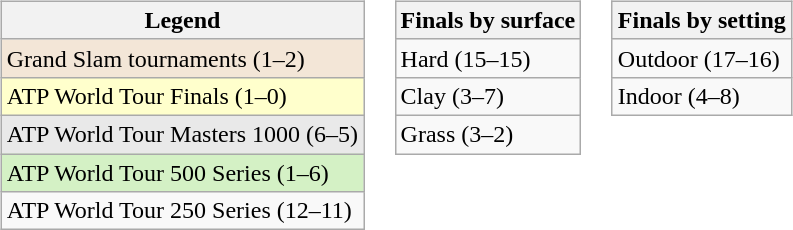<table>
<tr valign="top">
<td><br><table class="wikitable">
<tr>
<th>Legend</th>
</tr>
<tr style="background:#f3e6d7;">
<td>Grand Slam tournaments (1–2)</td>
</tr>
<tr style="background:#ffffcc;">
<td>ATP World Tour Finals (1–0)</td>
</tr>
<tr style="background:#e9e9e9;">
<td>ATP World Tour Masters 1000 (6–5)</td>
</tr>
<tr style="background:#d4f1c5;">
<td>ATP World Tour 500 Series (1–6)</td>
</tr>
<tr>
<td>ATP World Tour 250 Series (12–11)</td>
</tr>
</table>
</td>
<td><br><table class="wikitable">
<tr>
<th>Finals by surface</th>
</tr>
<tr>
<td>Hard (15–15)</td>
</tr>
<tr>
<td>Clay (3–7)</td>
</tr>
<tr>
<td>Grass (3–2)</td>
</tr>
</table>
</td>
<td><br><table class="wikitable">
<tr>
<th>Finals by setting</th>
</tr>
<tr>
<td>Outdoor (17–16)</td>
</tr>
<tr>
<td>Indoor (4–8)</td>
</tr>
</table>
</td>
</tr>
</table>
